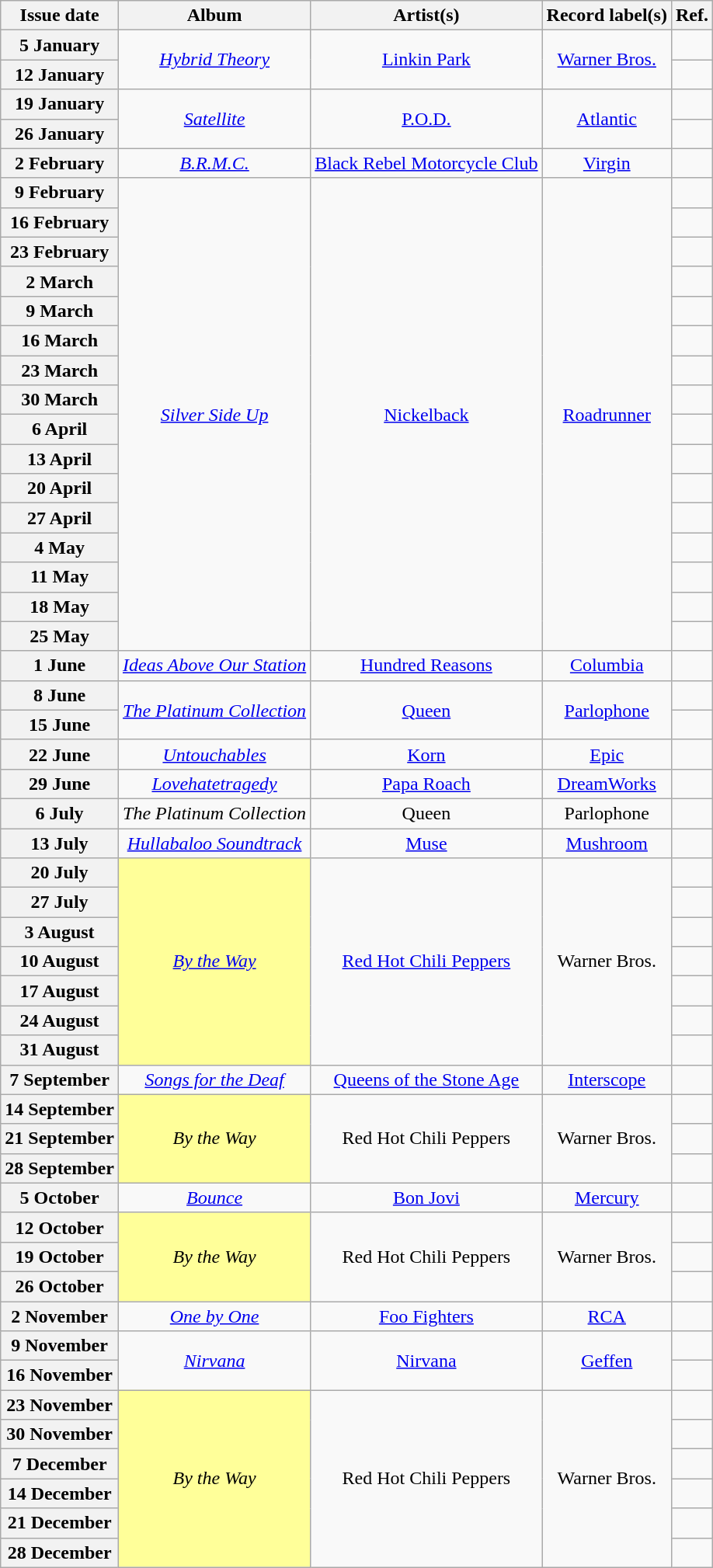<table class="wikitable plainrowheaders" style="text-align:center">
<tr>
<th scope="col">Issue date</th>
<th scope="col">Album</th>
<th scope="col">Artist(s)</th>
<th scope="col">Record label(s)</th>
<th scope="col">Ref.</th>
</tr>
<tr>
<th scope="row">5 January</th>
<td rowspan="2"><em><a href='#'>Hybrid Theory</a></em></td>
<td rowspan="2"><a href='#'>Linkin Park</a></td>
<td rowspan="2"><a href='#'>Warner Bros.</a></td>
<td></td>
</tr>
<tr>
<th scope="row">12 January</th>
<td></td>
</tr>
<tr>
<th scope="row">19 January</th>
<td rowspan="2"><em><a href='#'>Satellite</a></em></td>
<td rowspan="2"><a href='#'>P.O.D.</a></td>
<td rowspan="2"><a href='#'>Atlantic</a></td>
<td></td>
</tr>
<tr>
<th scope="row">26 January</th>
<td></td>
</tr>
<tr>
<th scope="row">2 February</th>
<td><em><a href='#'>B.R.M.C.</a></em></td>
<td><a href='#'>Black Rebel Motorcycle Club</a></td>
<td><a href='#'>Virgin</a></td>
<td></td>
</tr>
<tr>
<th scope="row">9 February</th>
<td rowspan="16"><em><a href='#'>Silver Side Up</a></em></td>
<td rowspan="16"><a href='#'>Nickelback</a></td>
<td rowspan="16"><a href='#'>Roadrunner</a></td>
<td></td>
</tr>
<tr>
<th scope="row">16 February</th>
<td></td>
</tr>
<tr>
<th scope="row">23 February</th>
<td></td>
</tr>
<tr>
<th scope="row">2 March</th>
<td></td>
</tr>
<tr>
<th scope="row">9 March</th>
<td></td>
</tr>
<tr>
<th scope="row">16 March</th>
<td></td>
</tr>
<tr>
<th scope="row">23 March</th>
<td></td>
</tr>
<tr>
<th scope="row">30 March</th>
<td></td>
</tr>
<tr>
<th scope="row">6 April</th>
<td></td>
</tr>
<tr>
<th scope="row">13 April</th>
<td></td>
</tr>
<tr>
<th scope="row">20 April</th>
<td></td>
</tr>
<tr>
<th scope="row">27 April</th>
<td></td>
</tr>
<tr>
<th scope="row">4 May</th>
<td></td>
</tr>
<tr>
<th scope="row">11 May</th>
<td></td>
</tr>
<tr>
<th scope="row">18 May</th>
<td></td>
</tr>
<tr>
<th scope="row">25 May</th>
<td></td>
</tr>
<tr>
<th scope="row">1 June</th>
<td><em><a href='#'>Ideas Above Our Station</a></em></td>
<td><a href='#'>Hundred Reasons</a></td>
<td><a href='#'>Columbia</a></td>
<td></td>
</tr>
<tr>
<th scope="row">8 June</th>
<td rowspan="2"><em><a href='#'>The Platinum Collection</a></em></td>
<td rowspan="2"><a href='#'>Queen</a></td>
<td rowspan="2"><a href='#'>Parlophone</a></td>
<td></td>
</tr>
<tr>
<th scope="row">15 June</th>
<td></td>
</tr>
<tr>
<th scope="row">22 June</th>
<td><em><a href='#'>Untouchables</a></em></td>
<td><a href='#'>Korn</a></td>
<td><a href='#'>Epic</a></td>
<td></td>
</tr>
<tr>
<th scope="row">29 June</th>
<td><em><a href='#'>Lovehatetragedy</a></em></td>
<td><a href='#'>Papa Roach</a></td>
<td><a href='#'>DreamWorks</a></td>
<td></td>
</tr>
<tr>
<th scope="row">6 July</th>
<td><em>The Platinum Collection</em></td>
<td>Queen</td>
<td>Parlophone</td>
<td></td>
</tr>
<tr>
<th scope="row">13 July</th>
<td><em><a href='#'>Hullabaloo Soundtrack</a></em></td>
<td><a href='#'>Muse</a></td>
<td><a href='#'>Mushroom</a></td>
<td></td>
</tr>
<tr>
<th scope="row">20 July</th>
<td rowspan="7" style="background-color:#FFFF99"><em><a href='#'>By the Way</a></em> </td>
<td rowspan="7"><a href='#'>Red Hot Chili Peppers</a></td>
<td rowspan="7">Warner Bros.</td>
<td></td>
</tr>
<tr>
<th scope="row">27 July</th>
<td></td>
</tr>
<tr>
<th scope="row">3 August</th>
<td></td>
</tr>
<tr>
<th scope="row">10 August</th>
<td></td>
</tr>
<tr>
<th scope="row">17 August</th>
<td></td>
</tr>
<tr>
<th scope="row">24 August</th>
<td></td>
</tr>
<tr>
<th scope="row">31 August</th>
<td></td>
</tr>
<tr>
<th scope="row">7 September</th>
<td><em><a href='#'>Songs for the Deaf</a></em></td>
<td><a href='#'>Queens of the Stone Age</a></td>
<td><a href='#'>Interscope</a></td>
<td></td>
</tr>
<tr>
<th scope="row">14 September</th>
<td rowspan="3" style="background-color:#FFFF99"><em>By the Way</em> </td>
<td rowspan="3">Red Hot Chili Peppers</td>
<td rowspan="3">Warner Bros.</td>
<td></td>
</tr>
<tr>
<th scope="row">21 September</th>
<td></td>
</tr>
<tr>
<th scope="row">28 September</th>
<td></td>
</tr>
<tr>
<th scope="row">5 October</th>
<td><em><a href='#'>Bounce</a></em></td>
<td><a href='#'>Bon Jovi</a></td>
<td><a href='#'>Mercury</a></td>
<td></td>
</tr>
<tr>
<th scope="row">12 October</th>
<td rowspan="3" style="background-color:#FFFF99"><em>By the Way</em> </td>
<td rowspan="3">Red Hot Chili Peppers</td>
<td rowspan="3">Warner Bros.</td>
<td></td>
</tr>
<tr>
<th scope="row">19 October</th>
<td></td>
</tr>
<tr>
<th scope="row">26 October</th>
<td></td>
</tr>
<tr>
<th scope="row">2 November</th>
<td><em><a href='#'>One by One</a></em></td>
<td><a href='#'>Foo Fighters</a></td>
<td><a href='#'>RCA</a></td>
<td></td>
</tr>
<tr>
<th scope="row">9 November</th>
<td rowspan="2"><em><a href='#'>Nirvana</a></em></td>
<td rowspan="2"><a href='#'>Nirvana</a></td>
<td rowspan="2"><a href='#'>Geffen</a></td>
<td></td>
</tr>
<tr>
<th scope="row">16 November</th>
<td></td>
</tr>
<tr>
<th scope="row">23 November</th>
<td rowspan="6" style="background-color:#FFFF99"><em>By the Way</em> </td>
<td rowspan="6">Red Hot Chili Peppers</td>
<td rowspan="6">Warner Bros.</td>
<td></td>
</tr>
<tr>
<th scope="row">30 November</th>
<td></td>
</tr>
<tr>
<th scope="row">7 December</th>
<td></td>
</tr>
<tr>
<th scope="row">14 December</th>
<td></td>
</tr>
<tr>
<th scope="row">21 December</th>
<td></td>
</tr>
<tr>
<th scope="row">28 December</th>
<td></td>
</tr>
</table>
